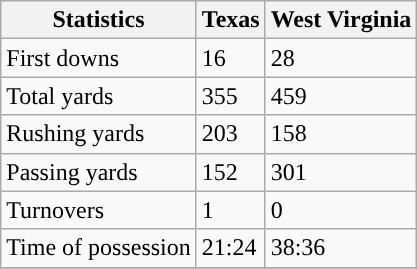<table class="wikitable" style="float: left;">
<tr>
<th>Statistics</th>
<th>Texas</th>
<th>West Virginia</th>
</tr>
<tr>
<td>First downs</td>
<td>16</td>
<td>28</td>
</tr>
<tr>
<td>Total yards</td>
<td>355</td>
<td>459</td>
</tr>
<tr>
<td>Rushing yards</td>
<td>203</td>
<td>158</td>
</tr>
<tr>
<td>Passing yards</td>
<td>152</td>
<td>301</td>
</tr>
<tr>
<td>Turnovers</td>
<td>1</td>
<td>0</td>
</tr>
<tr>
<td>Time of possession</td>
<td>21:24</td>
<td>38:36</td>
</tr>
<tr>
</tr>
</table>
